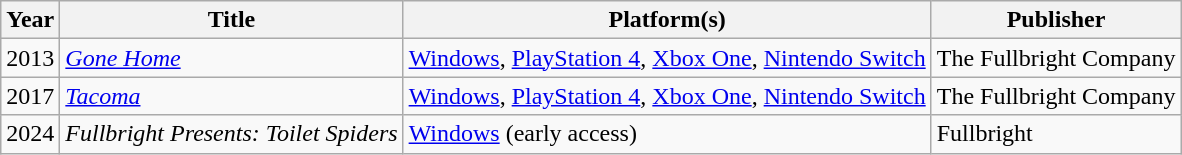<table class="wikitable sortable">
<tr>
<th>Year</th>
<th>Title</th>
<th>Platform(s)</th>
<th>Publisher</th>
</tr>
<tr>
<td>2013</td>
<td><em><a href='#'>Gone Home</a></em></td>
<td><a href='#'>Windows</a>, <a href='#'>PlayStation 4</a>, <a href='#'>Xbox One</a>, <a href='#'>Nintendo Switch</a></td>
<td>The Fullbright Company</td>
</tr>
<tr>
<td>2017</td>
<td><em><a href='#'>Tacoma</a></em></td>
<td><a href='#'>Windows</a>, <a href='#'>PlayStation 4</a>, <a href='#'>Xbox One</a>, <a href='#'>Nintendo Switch</a></td>
<td>The Fullbright Company</td>
</tr>
<tr>
<td>2024</td>
<td><em>Fullbright Presents: Toilet Spiders</em></td>
<td><a href='#'>Windows</a> (early access)</td>
<td>Fullbright</td>
</tr>
</table>
